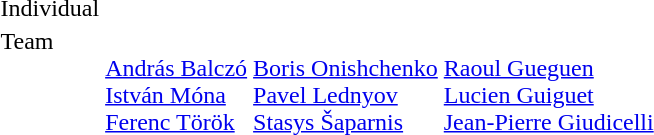<table>
<tr valign="top">
<td>Individual <br> </td>
<td></td>
<td></td>
<td></td>
</tr>
<tr valign="top">
<td>Team<br> </td>
<td><br><a href='#'>András Balczó</a><br><a href='#'>István Móna</a><br><a href='#'>Ferenc Török</a></td>
<td><br><a href='#'>Boris Onishchenko</a><br><a href='#'>Pavel Lednyov</a><br><a href='#'>Stasys Šaparnis</a></td>
<td><br><a href='#'>Raoul Gueguen</a><br><a href='#'>Lucien Guiguet</a><br><a href='#'>Jean-Pierre Giudicelli</a></td>
</tr>
<tr>
</tr>
</table>
